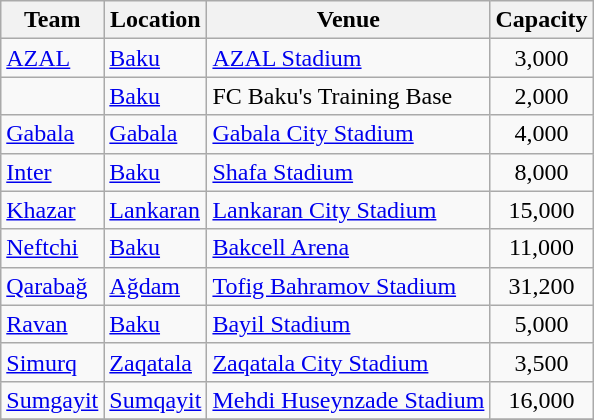<table class="wikitable sortable">
<tr>
<th>Team</th>
<th>Location</th>
<th>Venue</th>
<th>Capacity</th>
</tr>
<tr>
<td><a href='#'>AZAL</a></td>
<td><a href='#'>Baku</a></td>
<td><a href='#'>AZAL Stadium</a></td>
<td align="center">3,000</td>
</tr>
<tr>
<td></td>
<td><a href='#'>Baku</a></td>
<td>FC Baku's Training Base</td>
<td align="center">2,000</td>
</tr>
<tr>
<td><a href='#'>Gabala</a></td>
<td><a href='#'>Gabala</a></td>
<td><a href='#'>Gabala City Stadium</a></td>
<td align="center">4,000</td>
</tr>
<tr>
<td><a href='#'>Inter</a></td>
<td><a href='#'>Baku</a></td>
<td><a href='#'>Shafa Stadium</a></td>
<td align="center">8,000</td>
</tr>
<tr>
<td><a href='#'>Khazar</a></td>
<td><a href='#'>Lankaran</a></td>
<td><a href='#'>Lankaran City Stadium</a></td>
<td align="center">15,000</td>
</tr>
<tr>
<td><a href='#'>Neftchi</a></td>
<td><a href='#'>Baku</a></td>
<td><a href='#'>Bakcell Arena</a></td>
<td align="center">11,000</td>
</tr>
<tr>
<td><a href='#'>Qarabağ</a></td>
<td><a href='#'>Ağdam</a></td>
<td><a href='#'>Tofig Bahramov Stadium</a></td>
<td align="center">31,200</td>
</tr>
<tr>
<td><a href='#'>Ravan</a></td>
<td><a href='#'>Baku</a></td>
<td><a href='#'>Bayil Stadium</a></td>
<td align="center">5,000</td>
</tr>
<tr>
<td><a href='#'>Simurq</a></td>
<td><a href='#'>Zaqatala</a></td>
<td><a href='#'>Zaqatala City Stadium</a></td>
<td align="center">3,500</td>
</tr>
<tr>
<td><a href='#'>Sumgayit</a></td>
<td><a href='#'>Sumqayit</a></td>
<td><a href='#'>Mehdi Huseynzade Stadium</a></td>
<td align="center">16,000</td>
</tr>
<tr>
</tr>
</table>
